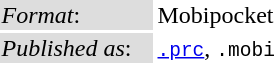<table style="text-align:left;">
<tr>
<td style="background:#ddd; width:100px;"><em>Format</em>:</td>
<td>Mobipocket</td>
</tr>
<tr>
<td style="background:#ddd;"><em>Published as</em>:</td>
<td><code><a href='#'>.prc</a></code>, <code>.mobi</code></td>
</tr>
</table>
